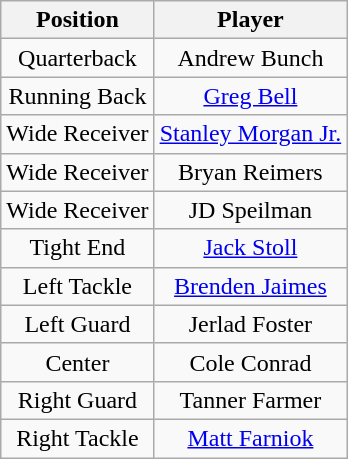<table class="wikitable" style="text-align: center;">
<tr>
<th>Position</th>
<th>Player</th>
</tr>
<tr>
<td>Quarterback</td>
<td>Andrew Bunch</td>
</tr>
<tr>
<td>Running Back</td>
<td><a href='#'>Greg Bell</a></td>
</tr>
<tr>
<td>Wide Receiver</td>
<td><a href='#'>Stanley Morgan Jr.</a></td>
</tr>
<tr>
<td>Wide Receiver</td>
<td>Bryan Reimers</td>
</tr>
<tr>
<td>Wide Receiver</td>
<td>JD Speilman</td>
</tr>
<tr>
<td>Tight End</td>
<td><a href='#'>Jack Stoll</a></td>
</tr>
<tr>
<td>Left Tackle</td>
<td><a href='#'>Brenden Jaimes</a></td>
</tr>
<tr>
<td>Left Guard</td>
<td>Jerlad Foster</td>
</tr>
<tr>
<td>Center</td>
<td>Cole Conrad</td>
</tr>
<tr>
<td>Right Guard</td>
<td>Tanner Farmer</td>
</tr>
<tr>
<td>Right Tackle</td>
<td><a href='#'>Matt Farniok</a></td>
</tr>
</table>
